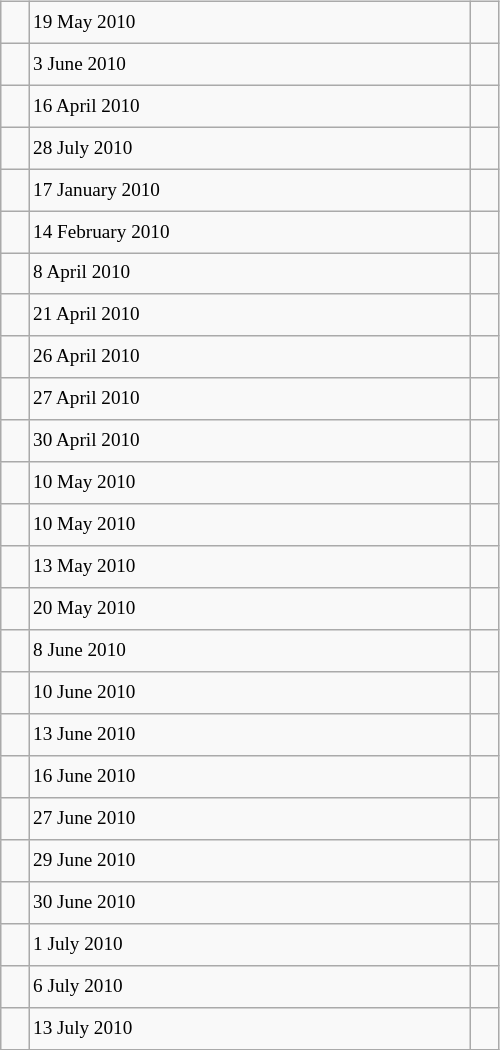<table class="wikitable" style="font-size: 80%; float: left; width: 26em; margin-right: 1em; height: 700px">
<tr>
<td></td>
<td>19 May 2010</td>
<td></td>
</tr>
<tr>
<td></td>
<td>3 June 2010</td>
<td></td>
</tr>
<tr>
<td></td>
<td>16 April 2010</td>
<td></td>
</tr>
<tr>
<td></td>
<td>28 July 2010</td>
<td></td>
</tr>
<tr>
<td></td>
<td>17 January 2010</td>
<td></td>
</tr>
<tr>
<td></td>
<td>14 February 2010</td>
<td></td>
</tr>
<tr>
<td></td>
<td>8 April 2010</td>
<td></td>
</tr>
<tr>
<td></td>
<td>21 April 2010</td>
<td></td>
</tr>
<tr>
<td></td>
<td>26 April 2010</td>
<td></td>
</tr>
<tr>
<td></td>
<td>27 April 2010</td>
<td></td>
</tr>
<tr>
<td></td>
<td>30 April 2010</td>
<td></td>
</tr>
<tr>
<td></td>
<td>10 May 2010</td>
<td></td>
</tr>
<tr>
<td></td>
<td>10 May 2010</td>
<td></td>
</tr>
<tr>
<td></td>
<td>13 May 2010</td>
<td></td>
</tr>
<tr>
<td></td>
<td>20 May 2010</td>
<td></td>
</tr>
<tr>
<td></td>
<td>8 June 2010</td>
<td></td>
</tr>
<tr>
<td></td>
<td>10 June 2010</td>
<td></td>
</tr>
<tr>
<td></td>
<td>13 June 2010</td>
<td></td>
</tr>
<tr>
<td></td>
<td>16 June 2010</td>
<td></td>
</tr>
<tr>
<td></td>
<td>27 June 2010</td>
<td></td>
</tr>
<tr>
<td></td>
<td>29 June 2010</td>
<td></td>
</tr>
<tr>
<td></td>
<td>30 June 2010</td>
<td></td>
</tr>
<tr>
<td></td>
<td>1 July 2010</td>
<td></td>
</tr>
<tr>
<td></td>
<td>6 July 2010</td>
<td></td>
</tr>
<tr>
<td></td>
<td>13 July 2010</td>
<td></td>
</tr>
</table>
